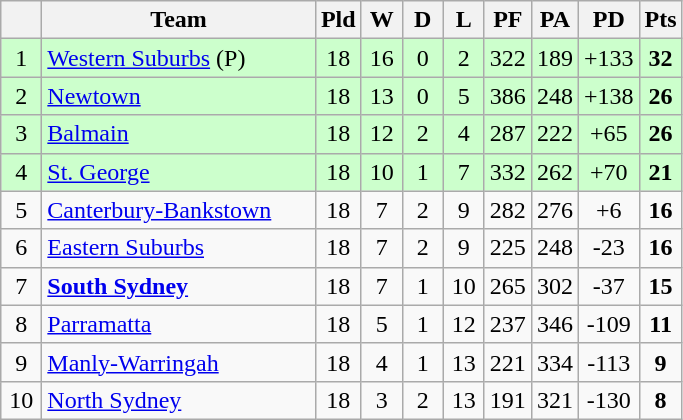<table class="wikitable" style="text-align:center;">
<tr>
<th width="20"></th>
<th width="175">Team</th>
<th width="20">Pld</th>
<th width="20">W</th>
<th width="20">D</th>
<th width="20">L</th>
<th width="20">PF</th>
<th width="20">PA</th>
<th width="20">PD</th>
<th width="20">Pts</th>
</tr>
<tr style="background: #ccffcc;">
<td>1</td>
<td style="text-align:left;"> <a href='#'>Western Suburbs</a> (P)</td>
<td>18</td>
<td>16</td>
<td>0</td>
<td>2</td>
<td>322</td>
<td>189</td>
<td>+133</td>
<td><strong>32</strong></td>
</tr>
<tr style="background: #ccffcc;">
<td>2</td>
<td style="text-align:left;"> <a href='#'>Newtown</a></td>
<td>18</td>
<td>13</td>
<td>0</td>
<td>5</td>
<td>386</td>
<td>248</td>
<td>+138</td>
<td><strong>26</strong></td>
</tr>
<tr style="background: #ccffcc;">
<td>3</td>
<td style="text-align:left;"> <a href='#'>Balmain</a></td>
<td>18</td>
<td>12</td>
<td>2</td>
<td>4</td>
<td>287</td>
<td>222</td>
<td>+65</td>
<td><strong>26</strong></td>
</tr>
<tr style="background: #ccffcc;">
<td>4</td>
<td style="text-align:left;"> <a href='#'>St. George</a></td>
<td>18</td>
<td>10</td>
<td>1</td>
<td>7</td>
<td>332</td>
<td>262</td>
<td>+70</td>
<td><strong>21</strong></td>
</tr>
<tr>
<td>5</td>
<td style="text-align:left;"> <a href='#'>Canterbury-Bankstown</a></td>
<td>18</td>
<td>7</td>
<td>2</td>
<td>9</td>
<td>282</td>
<td>276</td>
<td>+6</td>
<td><strong>16</strong></td>
</tr>
<tr>
<td>6</td>
<td style="text-align:left;"> <a href='#'>Eastern Suburbs</a></td>
<td>18</td>
<td>7</td>
<td>2</td>
<td>9</td>
<td>225</td>
<td>248</td>
<td>-23</td>
<td><strong>16</strong></td>
</tr>
<tr>
<td>7</td>
<td style="text-align:left;"><strong> <a href='#'>South Sydney</a></strong></td>
<td>18</td>
<td>7</td>
<td>1</td>
<td>10</td>
<td>265</td>
<td>302</td>
<td>-37</td>
<td><strong>15</strong></td>
</tr>
<tr>
<td>8</td>
<td style="text-align:left;"> <a href='#'>Parramatta</a></td>
<td>18</td>
<td>5</td>
<td>1</td>
<td>12</td>
<td>237</td>
<td>346</td>
<td>-109</td>
<td><strong>11</strong></td>
</tr>
<tr>
<td>9</td>
<td style="text-align:left;"> <a href='#'>Manly-Warringah</a></td>
<td>18</td>
<td>4</td>
<td>1</td>
<td>13</td>
<td>221</td>
<td>334</td>
<td>-113</td>
<td><strong>9</strong></td>
</tr>
<tr>
<td>10</td>
<td style="text-align:left;"> <a href='#'>North Sydney</a></td>
<td>18</td>
<td>3</td>
<td>2</td>
<td>13</td>
<td>191</td>
<td>321</td>
<td>-130</td>
<td><strong>8</strong></td>
</tr>
</table>
